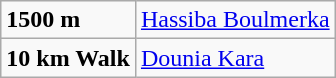<table class="wikitable">
<tr>
<td><strong>1500 m</strong></td>
<td><a href='#'>Hassiba Boulmerka</a></td>
</tr>
<tr>
<td><strong>10 km Walk</strong></td>
<td><a href='#'>Dounia Kara</a></td>
</tr>
</table>
